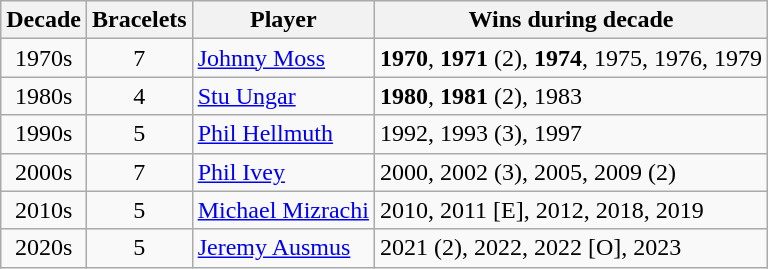<table class="wikitable sortable">
<tr>
<th>Decade</th>
<th>Bracelets</th>
<th>Player</th>
<th class="unsortable">Wins during decade</th>
</tr>
<tr>
<td align=center>1970s</td>
<td align=center>7</td>
<td> <a href='#'>Johnny Moss</a></td>
<td><strong>1970</strong>, <strong>1971</strong> (2), <strong>1974</strong>, 1975, 1976, 1979</td>
</tr>
<tr>
<td align=center>1980s</td>
<td align=center>4</td>
<td> <a href='#'>Stu Ungar</a></td>
<td><strong>1980</strong>, <strong>1981</strong> (2), 1983</td>
</tr>
<tr>
<td align=center>1990s</td>
<td align=center>5</td>
<td> <a href='#'>Phil Hellmuth</a></td>
<td>1992, 1993 (3), 1997</td>
</tr>
<tr>
<td align=center>2000s</td>
<td align=center>7</td>
<td> <a href='#'>Phil Ivey</a></td>
<td>2000, 2002 (3), 2005, 2009 (2)</td>
</tr>
<tr>
<td align=center>2010s</td>
<td align=center>5</td>
<td> <a href='#'>Michael Mizrachi</a></td>
<td>2010, 2011 [E], 2012, 2018, 2019</td>
</tr>
<tr>
<td align=center>2020s</td>
<td align=center>5</td>
<td> <a href='#'>Jeremy Ausmus</a></td>
<td>2021 (2), 2022, 2022 [O], 2023</td>
</tr>
</table>
